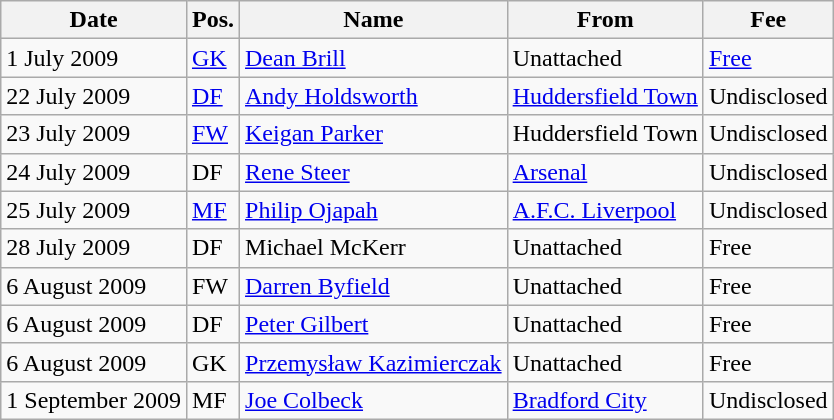<table class="wikitable">
<tr>
<th>Date</th>
<th>Pos.</th>
<th>Name</th>
<th>From</th>
<th>Fee</th>
</tr>
<tr>
<td>1 July 2009</td>
<td><a href='#'>GK</a></td>
<td><a href='#'>Dean Brill</a></td>
<td>Unattached</td>
<td><a href='#'>Free</a></td>
</tr>
<tr>
<td>22 July 2009</td>
<td><a href='#'>DF</a></td>
<td><a href='#'>Andy Holdsworth</a></td>
<td><a href='#'>Huddersfield Town</a></td>
<td>Undisclosed</td>
</tr>
<tr>
<td>23 July 2009</td>
<td><a href='#'>FW</a></td>
<td><a href='#'>Keigan Parker</a></td>
<td>Huddersfield Town</td>
<td>Undisclosed</td>
</tr>
<tr>
<td>24 July 2009</td>
<td>DF</td>
<td><a href='#'>Rene Steer</a></td>
<td><a href='#'>Arsenal</a></td>
<td>Undisclosed</td>
</tr>
<tr>
<td>25 July 2009</td>
<td><a href='#'>MF</a></td>
<td><a href='#'>Philip Ojapah</a></td>
<td><a href='#'>A.F.C. Liverpool</a></td>
<td>Undisclosed</td>
</tr>
<tr>
<td>28 July 2009</td>
<td>DF</td>
<td>Michael McKerr</td>
<td>Unattached</td>
<td>Free</td>
</tr>
<tr>
<td>6 August 2009</td>
<td>FW</td>
<td><a href='#'>Darren Byfield</a></td>
<td>Unattached</td>
<td>Free</td>
</tr>
<tr>
<td>6 August 2009</td>
<td>DF</td>
<td><a href='#'>Peter Gilbert</a></td>
<td>Unattached</td>
<td>Free</td>
</tr>
<tr>
<td>6 August 2009</td>
<td>GK</td>
<td><a href='#'>Przemysław Kazimierczak</a></td>
<td>Unattached</td>
<td>Free</td>
</tr>
<tr>
<td>1 September 2009</td>
<td>MF</td>
<td><a href='#'>Joe Colbeck</a></td>
<td><a href='#'>Bradford City</a></td>
<td>Undisclosed</td>
</tr>
</table>
